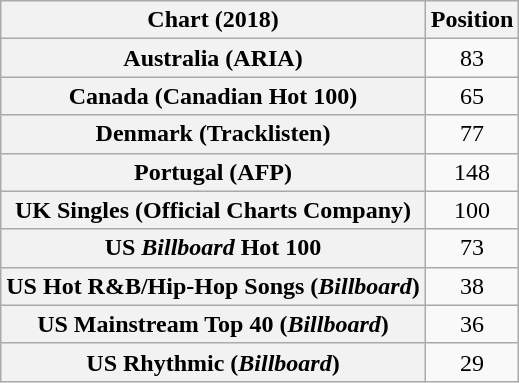<table class="wikitable sortable plainrowheaders" style="text-align:center">
<tr>
<th scope="col">Chart (2018)</th>
<th scope="col">Position</th>
</tr>
<tr>
<th scope="row">Australia (ARIA)</th>
<td>83</td>
</tr>
<tr>
<th scope="row">Canada (Canadian Hot 100)</th>
<td>65</td>
</tr>
<tr>
<th scope="row">Denmark (Tracklisten)</th>
<td>77</td>
</tr>
<tr>
<th scope="row">Portugal (AFP)</th>
<td>148</td>
</tr>
<tr>
<th scope="row">UK Singles (Official Charts Company)</th>
<td>100</td>
</tr>
<tr>
<th scope="row">US <em>Billboard</em> Hot 100</th>
<td>73</td>
</tr>
<tr>
<th scope="row">US Hot R&B/Hip-Hop Songs (<em>Billboard</em>)</th>
<td>38</td>
</tr>
<tr>
<th scope="row">US Mainstream Top 40 (<em>Billboard</em>)</th>
<td>36</td>
</tr>
<tr>
<th scope="row">US Rhythmic (<em>Billboard</em>)</th>
<td>29</td>
</tr>
</table>
